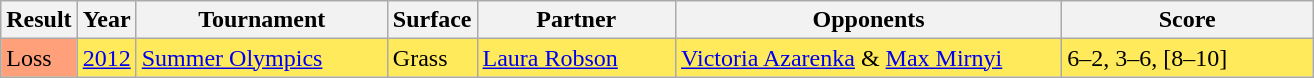<table class="sortable wikitable">
<tr>
<th>Result</th>
<th>Year</th>
<th width=160>Tournament</th>
<th>Surface</th>
<th width=125>Partner</th>
<th width=250>Opponents</th>
<th width=160 class="unsortable">Score</th>
</tr>
<tr bgcolor=FFEA5C>
<td bgcolor=FFA07A>Loss</td>
<td><a href='#'>2012</a></td>
<td><a href='#'>Summer Olympics</a></td>
<td>Grass</td>
<td> <a href='#'>Laura Robson</a></td>
<td> <a href='#'>Victoria Azarenka</a> & <a href='#'>Max Mirnyi</a></td>
<td>6–2, 3–6, [8–10]</td>
</tr>
</table>
